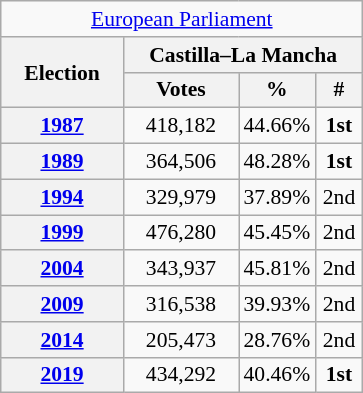<table class="wikitable" style="font-size:90%; text-align:center;">
<tr>
<td colspan="4" align="center"><a href='#'>European Parliament</a></td>
</tr>
<tr>
<th rowspan="2" width="75">Election</th>
<th colspan="3">Castilla–La Mancha</th>
</tr>
<tr>
<th width="70">Votes</th>
<th width="35">%</th>
<th width="25">#</th>
</tr>
<tr>
<th><a href='#'>1987</a></th>
<td>418,182</td>
<td>44.66%</td>
<td><strong>1st</strong></td>
</tr>
<tr>
<th><a href='#'>1989</a></th>
<td>364,506</td>
<td>48.28%</td>
<td><strong>1st</strong></td>
</tr>
<tr>
<th><a href='#'>1994</a></th>
<td>329,979</td>
<td>37.89%</td>
<td>2nd</td>
</tr>
<tr>
<th><a href='#'>1999</a></th>
<td>476,280</td>
<td>45.45%</td>
<td>2nd</td>
</tr>
<tr>
<th><a href='#'>2004</a></th>
<td>343,937</td>
<td>45.81%</td>
<td>2nd</td>
</tr>
<tr>
<th><a href='#'>2009</a></th>
<td>316,538</td>
<td>39.93%</td>
<td>2nd</td>
</tr>
<tr>
<th><a href='#'>2014</a></th>
<td>205,473</td>
<td>28.76%</td>
<td>2nd</td>
</tr>
<tr>
<th><a href='#'>2019</a></th>
<td>434,292</td>
<td>40.46%</td>
<td><strong>1st</strong></td>
</tr>
</table>
